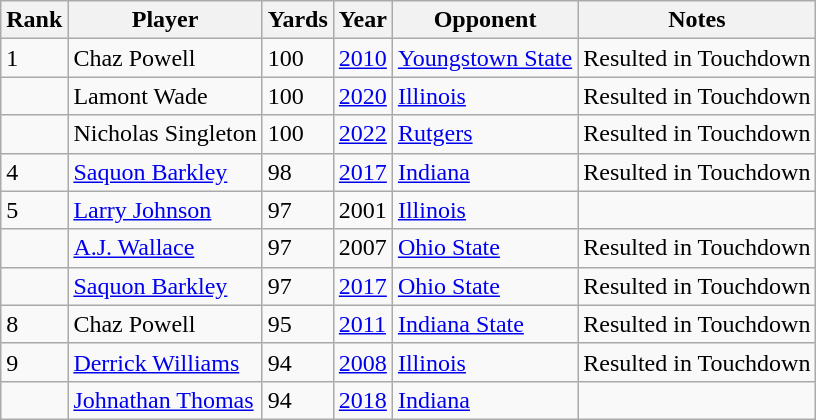<table class="wikitable">
<tr>
<th>Rank</th>
<th>Player</th>
<th>Yards</th>
<th>Year</th>
<th>Opponent</th>
<th>Notes</th>
</tr>
<tr>
<td>1</td>
<td>Chaz Powell</td>
<td>100</td>
<td><a href='#'>2010</a></td>
<td><a href='#'>Youngstown State</a></td>
<td>Resulted in Touchdown</td>
</tr>
<tr>
<td></td>
<td>Lamont Wade</td>
<td>100</td>
<td><a href='#'>2020</a></td>
<td><a href='#'>Illinois</a></td>
<td>Resulted in Touchdown</td>
</tr>
<tr>
<td></td>
<td>Nicholas Singleton</td>
<td>100</td>
<td><a href='#'>2022</a></td>
<td><a href='#'>Rutgers</a></td>
<td>Resulted in Touchdown</td>
</tr>
<tr>
<td>4</td>
<td><a href='#'>Saquon Barkley</a></td>
<td>98</td>
<td><a href='#'>2017</a></td>
<td><a href='#'>Indiana</a></td>
<td>Resulted in Touchdown</td>
</tr>
<tr>
<td>5</td>
<td><a href='#'>Larry Johnson</a></td>
<td>97</td>
<td>2001</td>
<td><a href='#'>Illinois</a></td>
<td></td>
</tr>
<tr>
<td></td>
<td><a href='#'>A.J. Wallace</a></td>
<td>97</td>
<td>2007</td>
<td><a href='#'>Ohio State</a></td>
<td>Resulted in Touchdown</td>
</tr>
<tr>
<td></td>
<td><a href='#'>Saquon Barkley</a></td>
<td>97</td>
<td><a href='#'>2017</a></td>
<td><a href='#'>Ohio State</a></td>
<td>Resulted in Touchdown</td>
</tr>
<tr>
<td>8</td>
<td>Chaz Powell</td>
<td>95</td>
<td><a href='#'>2011</a></td>
<td><a href='#'>Indiana State</a></td>
<td>Resulted in Touchdown</td>
</tr>
<tr>
<td>9</td>
<td><a href='#'>Derrick Williams</a></td>
<td>94</td>
<td><a href='#'>2008</a></td>
<td><a href='#'>Illinois</a></td>
<td>Resulted in Touchdown</td>
</tr>
<tr>
<td></td>
<td><a href='#'>Johnathan Thomas</a></td>
<td>94</td>
<td><a href='#'>2018</a></td>
<td><a href='#'>Indiana</a></td>
</tr>
</table>
